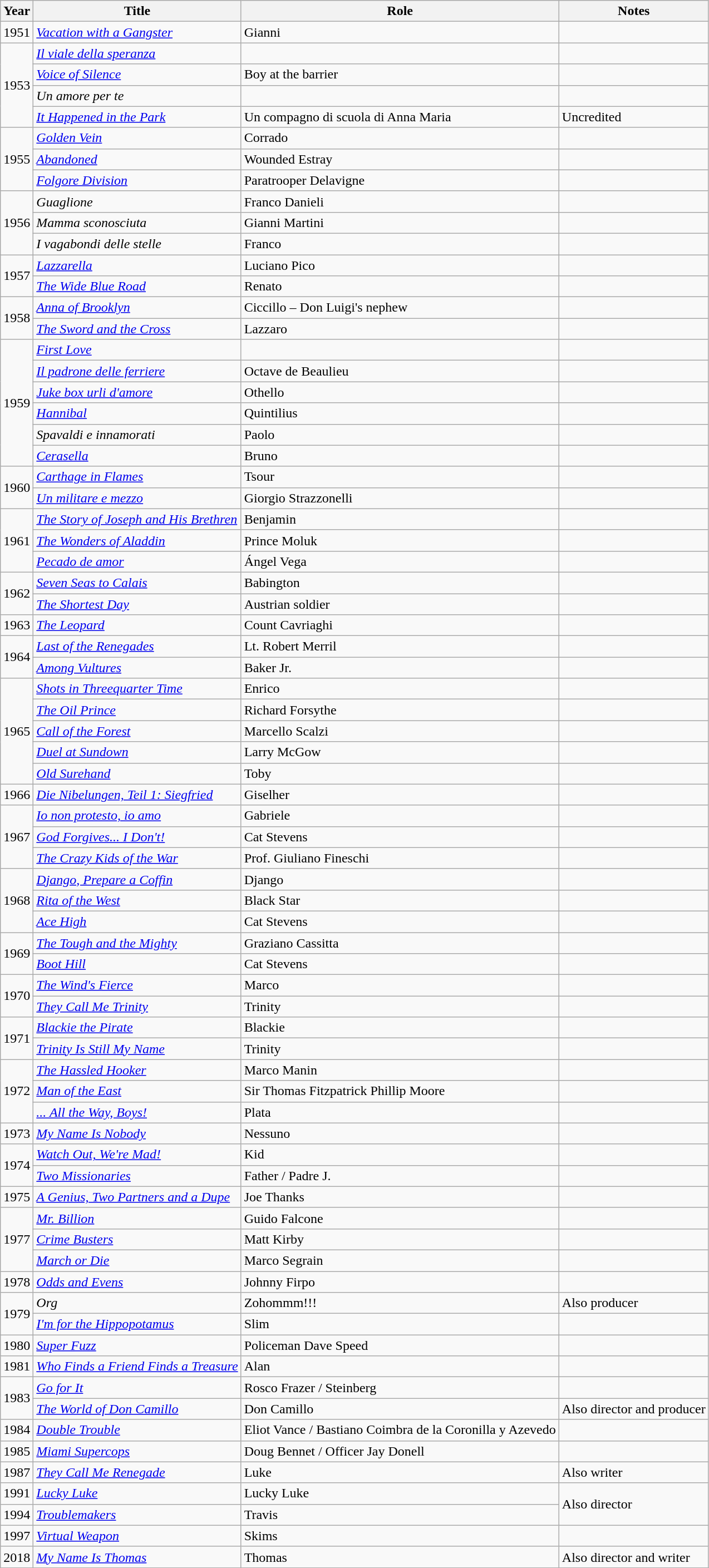<table class="wikitable sortable">
<tr>
<th>Year</th>
<th>Title</th>
<th>Role</th>
<th class="unsortable">Notes</th>
</tr>
<tr>
<td>1951</td>
<td><em><a href='#'>Vacation with a Gangster</a></em></td>
<td>Gianni</td>
<td></td>
</tr>
<tr>
<td rowspan="4">1953</td>
<td><em><a href='#'>Il viale della speranza</a></em></td>
<td></td>
<td></td>
</tr>
<tr>
<td><em><a href='#'>Voice of Silence</a></em></td>
<td>Boy at the barrier</td>
<td></td>
</tr>
<tr>
<td><em>Un amore per te</em></td>
<td></td>
<td></td>
</tr>
<tr>
<td><em><a href='#'>It Happened in the Park</a></em></td>
<td>Un compagno di scuola di Anna Maria</td>
<td>Uncredited</td>
</tr>
<tr>
<td rowspan="3">1955</td>
<td><em><a href='#'>Golden Vein</a></em></td>
<td>Corrado</td>
<td></td>
</tr>
<tr>
<td><em><a href='#'>Abandoned</a></em></td>
<td>Wounded Estray</td>
<td></td>
</tr>
<tr>
<td><em><a href='#'>Folgore Division</a></em></td>
<td>Paratrooper Delavigne</td>
<td></td>
</tr>
<tr>
<td rowspan="3">1956</td>
<td><em>Guaglione</em></td>
<td>Franco Danieli</td>
<td></td>
</tr>
<tr>
<td><em>Mamma sconosciuta</em></td>
<td>Gianni Martini</td>
<td></td>
</tr>
<tr>
<td><em>I vagabondi delle stelle</em></td>
<td>Franco</td>
<td></td>
</tr>
<tr>
<td rowspan="2">1957</td>
<td><em><a href='#'>Lazzarella</a></em></td>
<td>Luciano Pico</td>
<td></td>
</tr>
<tr>
<td><em><a href='#'>The Wide Blue Road </a></em></td>
<td>Renato</td>
<td></td>
</tr>
<tr>
<td rowspan="2">1958</td>
<td><em><a href='#'>Anna of Brooklyn</a></em></td>
<td>Ciccillo – Don Luigi's nephew</td>
<td></td>
</tr>
<tr>
<td><em><a href='#'>The Sword and the Cross</a></em></td>
<td>Lazzaro</td>
<td></td>
</tr>
<tr>
<td rowspan="6">1959</td>
<td><em><a href='#'>First Love</a></em></td>
<td></td>
<td></td>
</tr>
<tr>
<td><em><a href='#'>Il padrone delle ferriere</a></em></td>
<td>Octave de Beaulieu</td>
<td></td>
</tr>
<tr>
<td><em><a href='#'>Juke box urli d'amore</a></em></td>
<td>Othello</td>
<td></td>
</tr>
<tr>
<td><em><a href='#'>Hannibal</a></em></td>
<td>Quintilius</td>
<td></td>
</tr>
<tr>
<td><em>Spavaldi e innamorati</em></td>
<td>Paolo</td>
<td></td>
</tr>
<tr>
<td><em><a href='#'>Cerasella</a></em></td>
<td>Bruno</td>
<td></td>
</tr>
<tr>
<td rowspan="2">1960</td>
<td><em><a href='#'>Carthage in Flames</a></em></td>
<td>Tsour</td>
<td></td>
</tr>
<tr>
<td><em><a href='#'>Un militare e mezzo</a></em></td>
<td>Giorgio Strazzonelli</td>
<td></td>
</tr>
<tr>
<td rowspan="3">1961</td>
<td><em><a href='#'>The Story of Joseph and His Brethren</a></em></td>
<td>Benjamin</td>
<td></td>
</tr>
<tr>
<td><em><a href='#'>The Wonders of Aladdin</a></em></td>
<td>Prince Moluk</td>
<td></td>
</tr>
<tr>
<td><em><a href='#'>Pecado de amor</a></em></td>
<td>Ángel Vega</td>
<td></td>
</tr>
<tr>
<td rowspan="2">1962</td>
<td><em><a href='#'>Seven Seas to Calais</a></em></td>
<td>Babington</td>
<td></td>
</tr>
<tr>
<td><em><a href='#'>The Shortest Day</a></em></td>
<td>Austrian soldier</td>
<td></td>
</tr>
<tr>
<td>1963</td>
<td><em><a href='#'>The Leopard</a></em></td>
<td>Count Cavriaghi</td>
<td></td>
</tr>
<tr>
<td rowspan="2">1964</td>
<td><em><a href='#'>Last of the Renegades</a></em></td>
<td>Lt. Robert Merril</td>
<td></td>
</tr>
<tr>
<td><em><a href='#'>Among Vultures</a></em></td>
<td>Baker Jr.</td>
<td></td>
</tr>
<tr>
<td rowspan="5">1965</td>
<td><em><a href='#'>Shots in Threequarter Time</a></em></td>
<td>Enrico</td>
<td></td>
</tr>
<tr>
<td><em><a href='#'>The Oil Prince</a></em></td>
<td>Richard Forsythe</td>
<td></td>
</tr>
<tr>
<td><em><a href='#'>Call of the Forest</a></em></td>
<td>Marcello Scalzi</td>
<td></td>
</tr>
<tr>
<td><em><a href='#'>Duel at Sundown</a></em></td>
<td>Larry McGow</td>
<td></td>
</tr>
<tr>
<td><em><a href='#'>Old Surehand</a></em></td>
<td>Toby</td>
<td></td>
</tr>
<tr>
<td>1966</td>
<td><em><a href='#'>Die Nibelungen, Teil 1: Siegfried</a></em></td>
<td>Giselher</td>
<td></td>
</tr>
<tr>
<td rowspan="3">1967</td>
<td><em><a href='#'>Io non protesto, io amo</a></em></td>
<td>Gabriele</td>
<td></td>
</tr>
<tr>
<td><em><a href='#'>God Forgives... I Don't!</a></em></td>
<td>Cat Stevens</td>
<td></td>
</tr>
<tr>
<td><em><a href='#'>The Crazy Kids of the War</a></em></td>
<td>Prof. Giuliano Fineschi</td>
<td></td>
</tr>
<tr>
<td rowspan="3">1968</td>
<td><em><a href='#'>Django, Prepare a Coffin</a></em></td>
<td>Django</td>
<td></td>
</tr>
<tr>
<td><em><a href='#'>Rita of the West</a></em></td>
<td>Black Star</td>
<td></td>
</tr>
<tr>
<td><em><a href='#'>Ace High</a></em></td>
<td>Cat Stevens</td>
<td></td>
</tr>
<tr>
<td rowspan="2">1969</td>
<td><em><a href='#'>The Tough and the Mighty </a></em></td>
<td>Graziano Cassitta</td>
<td></td>
</tr>
<tr>
<td><em><a href='#'>Boot Hill</a></em></td>
<td>Cat Stevens</td>
<td></td>
</tr>
<tr>
<td rowspan="2">1970</td>
<td><em><a href='#'>The Wind's Fierce</a></em></td>
<td>Marco</td>
<td></td>
</tr>
<tr>
<td><em><a href='#'>They Call Me Trinity</a></em></td>
<td>Trinity</td>
<td></td>
</tr>
<tr>
<td rowspan="2">1971</td>
<td><em><a href='#'>Blackie the Pirate</a></em></td>
<td>Blackie</td>
<td></td>
</tr>
<tr>
<td><em><a href='#'>Trinity Is Still My Name</a></em></td>
<td>Trinity</td>
<td></td>
</tr>
<tr>
<td rowspan="3">1972</td>
<td><em><a href='#'>The Hassled Hooker</a></em></td>
<td>Marco Manin</td>
<td></td>
</tr>
<tr>
<td><em><a href='#'>Man of the East</a></em></td>
<td>Sir Thomas Fitzpatrick Phillip Moore</td>
<td></td>
</tr>
<tr>
<td><em><a href='#'>... All the Way, Boys!</a></em></td>
<td>Plata</td>
<td></td>
</tr>
<tr>
<td>1973</td>
<td><em><a href='#'>My Name Is Nobody</a></em></td>
<td>Nessuno</td>
<td></td>
</tr>
<tr>
<td rowspan="2">1974</td>
<td><em><a href='#'>Watch Out, We're Mad!</a></em></td>
<td>Kid</td>
<td></td>
</tr>
<tr>
<td><em><a href='#'>Two Missionaries</a></em></td>
<td>Father / Padre J.</td>
<td></td>
</tr>
<tr>
<td>1975</td>
<td><em><a href='#'>A Genius, Two Partners and a Dupe</a></em></td>
<td>Joe Thanks</td>
<td></td>
</tr>
<tr>
<td rowspan="3">1977</td>
<td><em><a href='#'>Mr. Billion</a></em></td>
<td>Guido Falcone</td>
<td></td>
</tr>
<tr>
<td><em><a href='#'>Crime Busters</a></em></td>
<td>Matt Kirby</td>
<td></td>
</tr>
<tr>
<td><em><a href='#'>March or Die</a></em></td>
<td>Marco Segrain</td>
<td></td>
</tr>
<tr>
<td>1978</td>
<td><em><a href='#'>Odds and Evens</a></em></td>
<td>Johnny Firpo</td>
<td></td>
</tr>
<tr>
<td rowspan="2">1979</td>
<td><em>Org</em></td>
<td>Zohommm!!!</td>
<td>Also producer</td>
</tr>
<tr>
<td><em><a href='#'>I'm for the Hippopotamus</a></em></td>
<td>Slim</td>
<td></td>
</tr>
<tr>
<td>1980</td>
<td><em><a href='#'>Super Fuzz</a></em></td>
<td>Policeman Dave Speed</td>
<td></td>
</tr>
<tr>
<td>1981</td>
<td><em><a href='#'>Who Finds a Friend Finds a Treasure</a></em></td>
<td>Alan</td>
<td></td>
</tr>
<tr>
<td rowspan="2">1983</td>
<td><em><a href='#'>Go for It</a></em></td>
<td>Rosco Frazer / Steinberg</td>
<td></td>
</tr>
<tr>
<td><em><a href='#'>The World of Don Camillo</a></em></td>
<td>Don Camillo</td>
<td>Also director and producer</td>
</tr>
<tr>
<td>1984</td>
<td><em><a href='#'>Double Trouble</a></em></td>
<td>Eliot Vance / Bastiano Coimbra de la Coronilla y Azevedo</td>
<td></td>
</tr>
<tr>
<td>1985</td>
<td><em><a href='#'>Miami Supercops</a></em></td>
<td>Doug Bennet / Officer Jay Donell</td>
<td></td>
</tr>
<tr>
<td>1987</td>
<td><em><a href='#'>They Call Me Renegade</a></em></td>
<td>Luke</td>
<td>Also writer</td>
</tr>
<tr>
<td>1991</td>
<td><em><a href='#'>Lucky Luke</a></em></td>
<td>Lucky Luke</td>
<td rowspan="2">Also director</td>
</tr>
<tr>
<td>1994</td>
<td><em><a href='#'>Troublemakers</a></em></td>
<td>Travis</td>
</tr>
<tr>
<td>1997</td>
<td><em><a href='#'>Virtual Weapon</a></em></td>
<td>Skims</td>
<td></td>
</tr>
<tr>
<td>2018</td>
<td><em><a href='#'>My Name Is Thomas</a></em></td>
<td>Thomas</td>
<td>Also director and writer</td>
</tr>
<tr>
</tr>
</table>
